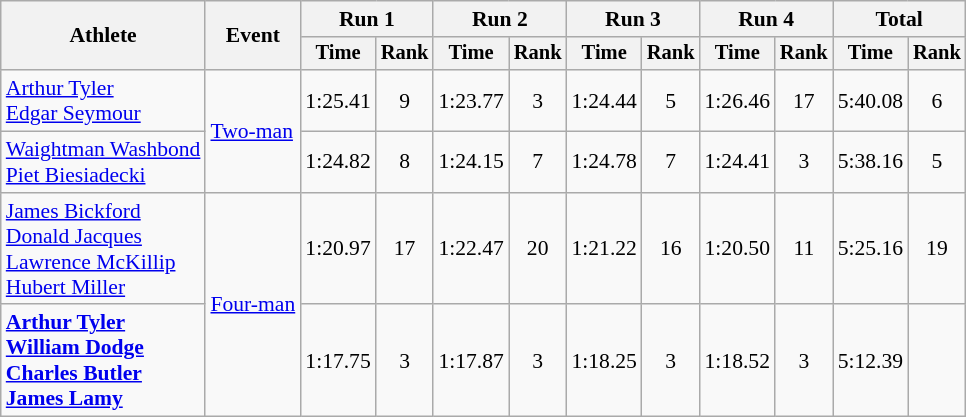<table class=wikitable style=font-size:90%;text-align:center>
<tr>
<th rowspan=2>Athlete</th>
<th rowspan=2>Event</th>
<th colspan=2>Run 1</th>
<th colspan=2>Run 2</th>
<th colspan=2>Run 3</th>
<th colspan=2>Run 4</th>
<th colspan=2>Total</th>
</tr>
<tr style=font-size:95%>
<th>Time</th>
<th>Rank</th>
<th>Time</th>
<th>Rank</th>
<th>Time</th>
<th>Rank</th>
<th>Time</th>
<th>Rank</th>
<th>Time</th>
<th>Rank</th>
</tr>
<tr>
<td align=left><a href='#'>Arthur Tyler</a><br><a href='#'>Edgar Seymour</a></td>
<td align=left rowspan=2><a href='#'>Two-man</a></td>
<td>1:25.41</td>
<td>9</td>
<td>1:23.77</td>
<td>3</td>
<td>1:24.44</td>
<td>5</td>
<td>1:26.46</td>
<td>17</td>
<td>5:40.08</td>
<td>6</td>
</tr>
<tr>
<td align=left><a href='#'>Waightman Washbond</a><br><a href='#'>Piet Biesiadecki</a></td>
<td>1:24.82</td>
<td>8</td>
<td>1:24.15</td>
<td>7</td>
<td>1:24.78</td>
<td>7</td>
<td>1:24.41</td>
<td>3</td>
<td>5:38.16</td>
<td>5</td>
</tr>
<tr>
<td align=left><a href='#'>James Bickford</a><br><a href='#'>Donald Jacques</a><br><a href='#'>Lawrence McKillip</a><br><a href='#'>Hubert Miller</a></td>
<td align=left rowspan=2><a href='#'>Four-man</a></td>
<td>1:20.97</td>
<td>17</td>
<td>1:22.47</td>
<td>20</td>
<td>1:21.22</td>
<td>16</td>
<td>1:20.50</td>
<td>11</td>
<td>5:25.16</td>
<td>19</td>
</tr>
<tr>
<td align=left><strong><a href='#'>Arthur Tyler</a><br><a href='#'>William Dodge</a><br><a href='#'>Charles Butler</a><br><a href='#'>James Lamy</a></strong></td>
<td>1:17.75</td>
<td>3</td>
<td>1:17.87</td>
<td>3</td>
<td>1:18.25</td>
<td>3</td>
<td>1:18.52</td>
<td>3</td>
<td>5:12.39</td>
<td></td>
</tr>
</table>
